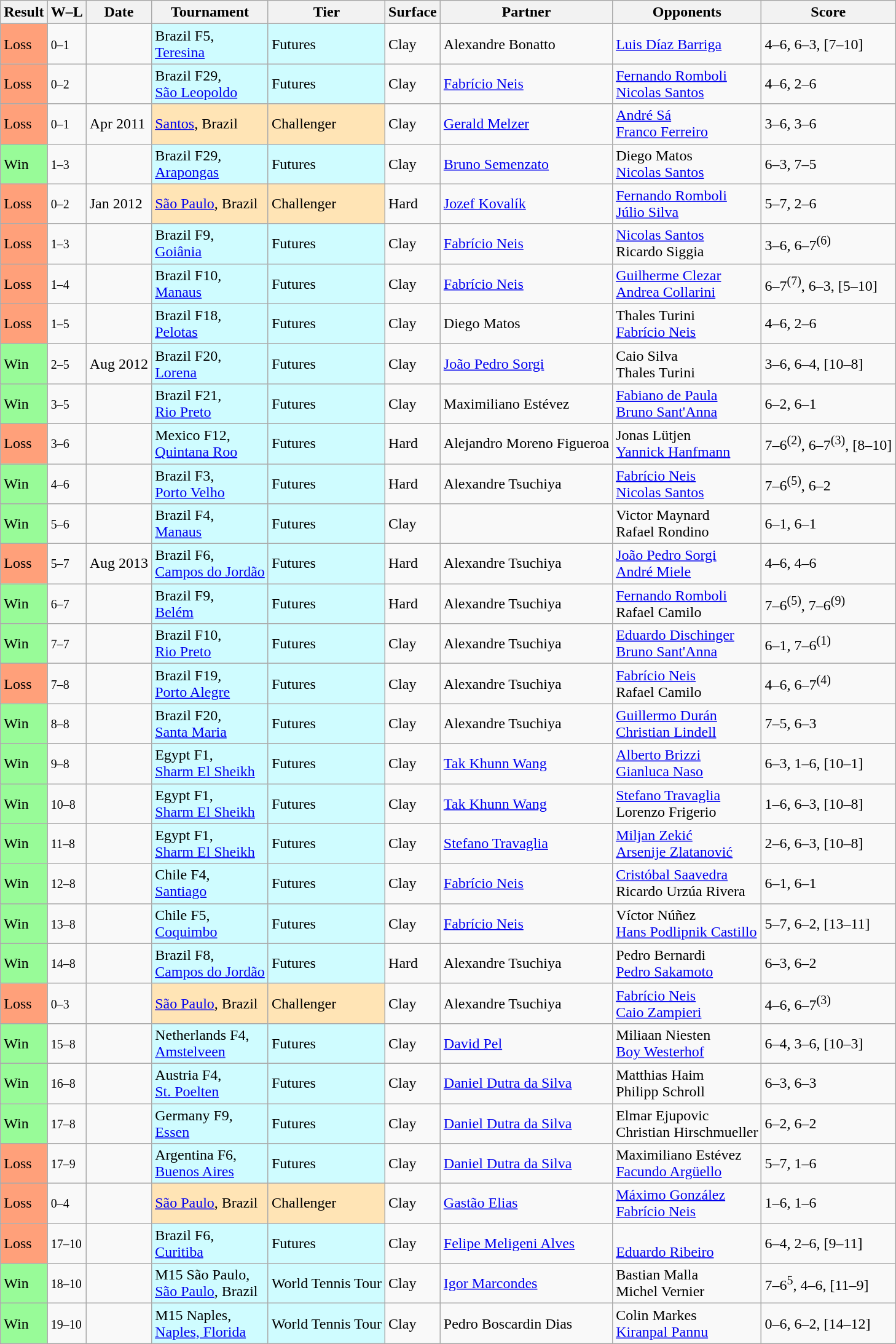<table class="sortable wikitable">
<tr>
<th>Result</th>
<th class="unsortable">W–L</th>
<th>Date</th>
<th>Tournament</th>
<th>Tier</th>
<th>Surface</th>
<th>Partner</th>
<th>Opponents</th>
<th class="unsortable">Score</th>
</tr>
<tr>
<td bgcolor=FFA07A>Loss</td>
<td><small>0–1</small></td>
<td></td>
<td style="background:#cffcff;">Brazil F5,<br><a href='#'>Teresina</a></td>
<td style="background:#cffcff;">Futures</td>
<td>Clay</td>
<td> Alexandre Bonatto</td>
<td> <a href='#'>Luis Díaz Barriga</a><br></td>
<td>4–6, 6–3, [7–10]</td>
</tr>
<tr>
<td bgcolor=FFA07A>Loss</td>
<td><small>0–2</small></td>
<td></td>
<td style="background:#cffcff;">Brazil F29,<br><a href='#'>São Leopoldo</a></td>
<td style="background:#cffcff;">Futures</td>
<td>Clay</td>
<td> <a href='#'>Fabrício Neis</a></td>
<td> <a href='#'>Fernando Romboli</a><br> <a href='#'>Nicolas Santos</a></td>
<td>4–6, 2–6</td>
</tr>
<tr>
<td bgcolor=FFA07A>Loss</td>
<td><small>0–1</small></td>
<td>Apr 2011</td>
<td style="background:moccasin;"><a href='#'>Santos</a>, Brazil</td>
<td style="background:moccasin;">Challenger</td>
<td>Clay</td>
<td> <a href='#'>Gerald Melzer</a></td>
<td> <a href='#'>André Sá</a> <br>  <a href='#'>Franco Ferreiro</a></td>
<td>3–6, 3–6</td>
</tr>
<tr>
<td bgcolor=98fb98>Win</td>
<td><small>1–3</small></td>
<td></td>
<td style="background:#cffcff;">Brazil F29,<br><a href='#'>Arapongas</a></td>
<td style="background:#cffcff;">Futures</td>
<td>Clay</td>
<td> <a href='#'>Bruno Semenzato</a></td>
<td> Diego Matos<br> <a href='#'>Nicolas Santos</a></td>
<td>6–3, 7–5</td>
</tr>
<tr>
<td bgcolor=FFA07A>Loss</td>
<td><small>0–2</small></td>
<td>Jan 2012</td>
<td style="background:moccasin;"><a href='#'>São Paulo</a>, Brazil</td>
<td style="background:moccasin;">Challenger</td>
<td>Hard</td>
<td> <a href='#'>Jozef Kovalík</a></td>
<td> <a href='#'>Fernando Romboli</a><br> <a href='#'>Júlio Silva</a></td>
<td>5–7, 2–6</td>
</tr>
<tr>
<td bgcolor=FFA07A>Loss</td>
<td><small>1–3</small></td>
<td></td>
<td style="background:#cffcff;">Brazil F9,<br><a href='#'>Goiânia</a></td>
<td style="background:#cffcff;">Futures</td>
<td>Clay</td>
<td> <a href='#'>Fabrício Neis</a></td>
<td> <a href='#'>Nicolas Santos</a><br> Ricardo Siggia</td>
<td>3–6, 6–7<sup>(6)</sup></td>
</tr>
<tr>
<td bgcolor=FFA07A>Loss</td>
<td><small>1–4</small></td>
<td></td>
<td style="background:#cffcff;">Brazil F10,<br><a href='#'>Manaus</a></td>
<td style="background:#cffcff;">Futures</td>
<td>Clay</td>
<td> <a href='#'>Fabrício Neis</a></td>
<td> <a href='#'>Guilherme Clezar</a><br> <a href='#'>Andrea Collarini</a></td>
<td>6–7<sup>(7)</sup>, 6–3, [5–10]</td>
</tr>
<tr>
<td bgcolor=FFA07A>Loss</td>
<td><small>1–5</small></td>
<td></td>
<td style="background:#cffcff;">Brazil F18,<br><a href='#'>Pelotas</a></td>
<td style="background:#cffcff;">Futures</td>
<td>Clay</td>
<td> Diego Matos</td>
<td> Thales Turini<br> <a href='#'>Fabrício Neis</a></td>
<td>4–6, 2–6</td>
</tr>
<tr>
<td bgcolor=98FB98>Win</td>
<td><small>2–5</small></td>
<td>Aug 2012</td>
<td style="background:#cffcff;">Brazil F20,<br><a href='#'>Lorena</a></td>
<td style="background:#cffcff;">Futures</td>
<td>Clay</td>
<td> <a href='#'>João Pedro Sorgi</a></td>
<td> Caio Silva<br> Thales Turini</td>
<td>3–6, 6–4, [10–8]</td>
</tr>
<tr>
<td bgcolor=98fb98>Win</td>
<td><small>3–5</small></td>
<td></td>
<td style="background:#cffcff;">Brazil F21,<br><a href='#'>Rio Preto</a></td>
<td style="background:#cffcff;">Futures</td>
<td>Clay</td>
<td> Maximiliano Estévez</td>
<td> <a href='#'>Fabiano de Paula</a><br> <a href='#'>Bruno Sant'Anna</a></td>
<td>6–2, 6–1</td>
</tr>
<tr>
<td bgcolor=FFA07A>Loss</td>
<td><small>3–6</small></td>
<td></td>
<td style="background:#cffcff;">Mexico F12,<br><a href='#'>Quintana Roo</a></td>
<td style="background:#cffcff;">Futures</td>
<td>Hard</td>
<td> Alejandro Moreno Figueroa</td>
<td> Jonas Lütjen<br> <a href='#'>Yannick Hanfmann</a></td>
<td>7–6<sup>(2)</sup>, 6–7<sup>(3)</sup>, [8–10]</td>
</tr>
<tr>
<td bgcolor=98FB98>Win</td>
<td><small>4–6</small></td>
<td></td>
<td style="background:#cffcff;">Brazil F3,<br><a href='#'>Porto Velho</a></td>
<td style="background:#cffcff;">Futures</td>
<td>Hard</td>
<td> Alexandre Tsuchiya</td>
<td> <a href='#'>Fabrício Neis</a><br> <a href='#'>Nicolas Santos</a></td>
<td>7–6<sup>(5)</sup>, 6–2</td>
</tr>
<tr>
<td bgcolor=98fb98>Win</td>
<td><small>5–6</small></td>
<td></td>
<td style="background:#cffcff;">Brazil F4,<br><a href='#'>Manaus</a></td>
<td style="background:#cffcff;">Futures</td>
<td>Clay</td>
<td></td>
<td> Victor Maynard<br> Rafael Rondino</td>
<td>6–1, 6–1</td>
</tr>
<tr>
<td style="background:#ffa07a;">Loss</td>
<td><small>5–7</small></td>
<td>Aug 2013</td>
<td style="background:#cffcff;">Brazil F6,<br><a href='#'>Campos do Jordão</a></td>
<td style="background:#cffcff;">Futures</td>
<td>Hard</td>
<td> Alexandre Tsuchiya</td>
<td> <a href='#'>João Pedro Sorgi</a><br> <a href='#'>André Miele</a></td>
<td>4–6, 4–6</td>
</tr>
<tr>
<td bgcolor=98fb98>Win</td>
<td><small>6–7</small></td>
<td></td>
<td style="background:#cffcff;">Brazil F9,<br><a href='#'>Belém</a></td>
<td style="background:#cffcff;">Futures</td>
<td>Hard</td>
<td> Alexandre Tsuchiya</td>
<td> <a href='#'>Fernando Romboli</a><br> Rafael Camilo</td>
<td>7–6<sup>(5)</sup>, 7–6<sup>(9)</sup></td>
</tr>
<tr>
<td bgcolor=98fb98>Win</td>
<td><small>7–7</small></td>
<td></td>
<td style="background:#cffcff;">Brazil F10,<br><a href='#'>Rio Preto</a></td>
<td style="background:#cffcff;">Futures</td>
<td>Clay</td>
<td> Alexandre Tsuchiya</td>
<td> <a href='#'>Eduardo Dischinger</a><br> <a href='#'>Bruno Sant'Anna</a></td>
<td>6–1, 7–6<sup>(1)</sup></td>
</tr>
<tr>
<td bgcolor=FFA07A>Loss</td>
<td><small>7–8</small></td>
<td></td>
<td style="background:#cffcff;">Brazil F19,<br><a href='#'>Porto Alegre</a></td>
<td style="background:#cffcff;">Futures</td>
<td>Clay</td>
<td> Alexandre Tsuchiya</td>
<td> <a href='#'>Fabrício Neis</a><br> Rafael Camilo</td>
<td>4–6, 6–7<sup>(4)</sup></td>
</tr>
<tr>
<td bgcolor=98fb98>Win</td>
<td><small>8–8</small></td>
<td></td>
<td style="background:#cffcff;">Brazil F20,<br><a href='#'>Santa Maria</a></td>
<td style="background:#cffcff;">Futures</td>
<td>Clay</td>
<td> Alexandre Tsuchiya</td>
<td> <a href='#'>Guillermo Durán</a><br> <a href='#'>Christian Lindell</a></td>
<td>7–5, 6–3</td>
</tr>
<tr>
<td bgcolor=98fb98>Win</td>
<td><small>9–8</small></td>
<td></td>
<td style="background:#cffcff;">Egypt F1,<br><a href='#'>Sharm El Sheikh</a></td>
<td style="background:#cffcff;">Futures</td>
<td>Clay</td>
<td> <a href='#'>Tak Khunn Wang</a></td>
<td> <a href='#'>Alberto Brizzi</a><br> <a href='#'>Gianluca Naso</a></td>
<td>6–3, 1–6, [10–1]</td>
</tr>
<tr>
<td bgcolor=98FB98>Win</td>
<td><small>10–8</small></td>
<td></td>
<td style="background:#cffcff;">Egypt F1,<br><a href='#'>Sharm El Sheikh</a></td>
<td style="background:#cffcff;">Futures</td>
<td>Clay</td>
<td> <a href='#'>Tak Khunn Wang</a></td>
<td> <a href='#'>Stefano Travaglia</a><br> Lorenzo Frigerio</td>
<td>1–6, 6–3, [10–8]</td>
</tr>
<tr>
<td bgcolor=98FB98>Win</td>
<td><small>11–8</small></td>
<td></td>
<td style="background:#cffcff;">Egypt F1,<br><a href='#'>Sharm El Sheikh</a></td>
<td style="background:#cffcff;">Futures</td>
<td>Clay</td>
<td> <a href='#'>Stefano Travaglia</a></td>
<td> <a href='#'>Miljan Zekić</a><br> <a href='#'>Arsenije Zlatanović</a></td>
<td>2–6, 6–3, [10–8]</td>
</tr>
<tr>
<td bgcolor=98fb98>Win</td>
<td><small>12–8</small></td>
<td></td>
<td style="background:#cffcff;">Chile F4,<br><a href='#'>Santiago</a></td>
<td style="background:#cffcff;">Futures</td>
<td>Clay</td>
<td> <a href='#'>Fabrício Neis</a></td>
<td> <a href='#'>Cristóbal Saavedra</a><br> Ricardo Urzúa Rivera</td>
<td>6–1, 6–1</td>
</tr>
<tr>
<td bgcolor=98fb98>Win</td>
<td><small>13–8</small></td>
<td></td>
<td style="background:#cffcff;">Chile F5,<br><a href='#'>Coquimbo</a></td>
<td style="background:#cffcff;">Futures</td>
<td>Clay</td>
<td> <a href='#'>Fabrício Neis</a></td>
<td> Víctor Núñez<br> <a href='#'>Hans Podlipnik Castillo</a></td>
<td>5–7, 6–2, [13–11]</td>
</tr>
<tr>
<td bgcolor=98fb98>Win</td>
<td><small>14–8</small></td>
<td></td>
<td style="background:#cffcff;">Brazil F8,<br><a href='#'>Campos do Jordão</a></td>
<td style="background:#cffcff;">Futures</td>
<td>Hard</td>
<td> Alexandre Tsuchiya</td>
<td> Pedro Bernardi<br> <a href='#'>Pedro Sakamoto</a></td>
<td>6–3, 6–2</td>
</tr>
<tr>
<td bgcolor=FFA07A>Loss</td>
<td><small>0–3</small></td>
<td></td>
<td style="background:moccasin;"><a href='#'>São Paulo</a>, Brazil</td>
<td style="background:moccasin;">Challenger</td>
<td>Clay</td>
<td> Alexandre Tsuchiya</td>
<td> <a href='#'>Fabrício Neis</a><br> <a href='#'>Caio Zampieri</a></td>
<td>4–6, 6–7<sup>(3)</sup></td>
</tr>
<tr>
<td bgcolor=98fb98>Win</td>
<td><small>15–8</small></td>
<td></td>
<td style="background:#cffcff;">Netherlands F4,<br><a href='#'>Amstelveen</a></td>
<td style="background:#cffcff;">Futures</td>
<td>Clay</td>
<td> <a href='#'>David Pel</a></td>
<td> Miliaan Niesten<br> <a href='#'>Boy Westerhof</a></td>
<td>6–4, 3–6, [10–3]</td>
</tr>
<tr>
<td bgcolor=98fb98>Win</td>
<td><small>16–8</small></td>
<td></td>
<td style="background:#cffcff;">Austria F4,<br><a href='#'>St. Poelten</a></td>
<td style="background:#cffcff;">Futures</td>
<td>Clay</td>
<td> <a href='#'>Daniel Dutra da Silva</a></td>
<td> Matthias Haim<br> Philipp Schroll</td>
<td>6–3, 6–3</td>
</tr>
<tr>
<td bgcolor=98fb98>Win</td>
<td><small>17–8</small></td>
<td></td>
<td style="background:#cffcff;">Germany F9,<br><a href='#'>Essen</a></td>
<td style="background:#cffcff;">Futures</td>
<td>Clay</td>
<td> <a href='#'>Daniel Dutra da Silva</a></td>
<td> Elmar Ejupovic<br> Christian Hirschmueller</td>
<td>6–2, 6–2</td>
</tr>
<tr>
<td bgcolor=FFA07A>Loss</td>
<td><small>17–9</small></td>
<td></td>
<td style="background:#cffcff;">Argentina F6,<br><a href='#'>Buenos Aires</a></td>
<td style="background:#cffcff;">Futures</td>
<td>Clay</td>
<td> <a href='#'>Daniel Dutra da Silva</a></td>
<td> Maximiliano Estévez<br> <a href='#'>Facundo Argüello</a></td>
<td>5–7, 1–6</td>
</tr>
<tr>
<td bgcolor=FFA07A>Loss</td>
<td><small>0–4</small></td>
<td></td>
<td style="background:moccasin;"><a href='#'>São Paulo</a>, Brazil</td>
<td style="background:moccasin;">Challenger</td>
<td>Clay</td>
<td> <a href='#'>Gastão Elias</a></td>
<td> <a href='#'>Máximo González</a><br> <a href='#'>Fabrício Neis</a></td>
<td>1–6, 1–6</td>
</tr>
<tr>
<td bgcolor=FFA07A>Loss</td>
<td><small>17–10</small></td>
<td></td>
<td style="background:#cffcff;">Brazil F6,<br><a href='#'>Curitiba</a></td>
<td style="background:#cffcff;">Futures</td>
<td>Clay</td>
<td> <a href='#'>Felipe Meligeni Alves</a></td>
<td><br> <a href='#'>Eduardo Ribeiro</a></td>
<td>6–4, 2–6, [9–11]</td>
</tr>
<tr>
<td bgcolor=98fb98>Win</td>
<td><small>18–10</small></td>
<td></td>
<td style="background:#cffcff;">M15 São Paulo,<br><a href='#'>São Paulo</a>, Brazil</td>
<td style="background:#cffcff;">World Tennis Tour</td>
<td>Clay</td>
<td> <a href='#'>Igor Marcondes</a></td>
<td> Bastian Malla<br> Michel Vernier</td>
<td>7–6<sup>5</sup>, 4–6, [11–9]</td>
</tr>
<tr>
<td bgcolor=98fb98>Win</td>
<td><small>19–10</small></td>
<td></td>
<td style="background:#cffcff;">M15 Naples,<br><a href='#'>Naples, Florida</a></td>
<td style="background:#cffcff;">World Tennis Tour</td>
<td>Clay</td>
<td> Pedro Boscardin Dias</td>
<td> Colin Markes<br> <a href='#'>Kiranpal Pannu</a></td>
<td>0–6, 6–2, [14–12]</td>
</tr>
</table>
